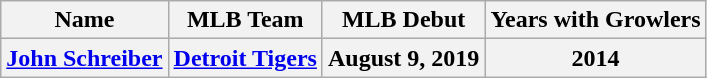<table class="wikitable sortable">
<tr>
<th>Name</th>
<th>MLB Team</th>
<th>MLB Debut</th>
<th>Years with Growlers</th>
</tr>
<tr>
<th><a href='#'>John Schreiber</a></th>
<th><a href='#'>Detroit Tigers</a></th>
<th>August 9, 2019</th>
<th>2014</th>
</tr>
</table>
